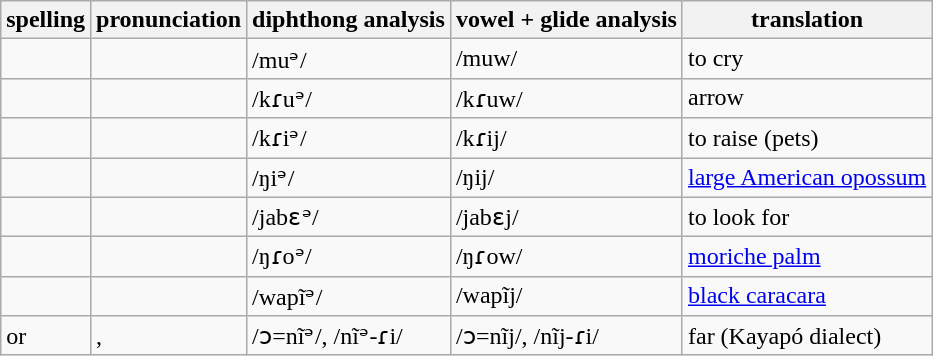<table class="wikitable">
<tr>
<th>spelling</th>
<th>pronunciation</th>
<th>diphthong analysis</th>
<th>vowel + glide analysis</th>
<th>translation</th>
</tr>
<tr>
<td></td>
<td></td>
<td>/muᵊ/</td>
<td>/muw/</td>
<td>to cry</td>
</tr>
<tr>
<td></td>
<td></td>
<td>/kɾuᵊ/</td>
<td>/kɾuw/</td>
<td>arrow</td>
</tr>
<tr>
<td></td>
<td></td>
<td>/kɾiᵊ/</td>
<td>/kɾij/</td>
<td>to raise (pets)</td>
</tr>
<tr>
<td></td>
<td></td>
<td>/ŋiᵊ/</td>
<td>/ŋij/</td>
<td><a href='#'>large American opossum</a></td>
</tr>
<tr>
<td></td>
<td></td>
<td>/jabɛᵊ/</td>
<td>/jabɛj/</td>
<td>to look for</td>
</tr>
<tr>
<td></td>
<td></td>
<td>/ŋɾoᵊ/</td>
<td>/ŋɾow/</td>
<td><a href='#'>moriche palm</a></td>
</tr>
<tr>
<td></td>
<td></td>
<td>/wapĩᵊ/</td>
<td>/wapĩj/</td>
<td><a href='#'>black caracara</a></td>
</tr>
<tr>
<td> or </td>
<td>, </td>
<td>/ɔ=nĩᵊ/, /nĩᵊ-ɾi/</td>
<td>/ɔ=nĩj/, /nĩj-ɾi/</td>
<td>far (Kayapó dialect)</td>
</tr>
</table>
